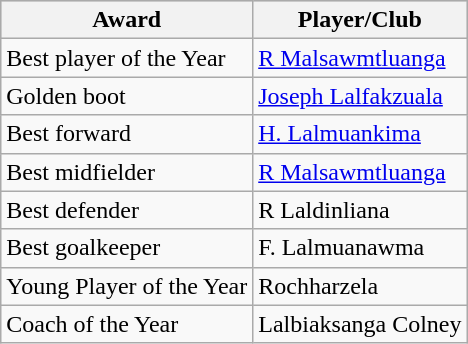<table class="wikitable">
<tr style="background:#cccccc;">
<th>Award</th>
<th>Player/Club</th>
</tr>
<tr>
<td>Best player of the Year</td>
<td> <a href='#'>R Malsawmtluanga</a></td>
</tr>
<tr>
<td>Golden boot</td>
<td> <a href='#'>Joseph Lalfakzuala</a></td>
</tr>
<tr>
<td>Best forward</td>
<td> <a href='#'>H. Lalmuankima</a></td>
</tr>
<tr>
<td>Best midfielder</td>
<td> <a href='#'>R Malsawmtluanga</a></td>
</tr>
<tr>
<td>Best defender</td>
<td> R Laldinliana</td>
</tr>
<tr>
<td>Best goalkeeper</td>
<td> F. Lalmuanawma</td>
</tr>
<tr>
<td>Young Player of the Year</td>
<td> Rochharzela</td>
</tr>
<tr>
<td>Coach of the Year</td>
<td> Lalbiaksanga Colney</td>
</tr>
</table>
